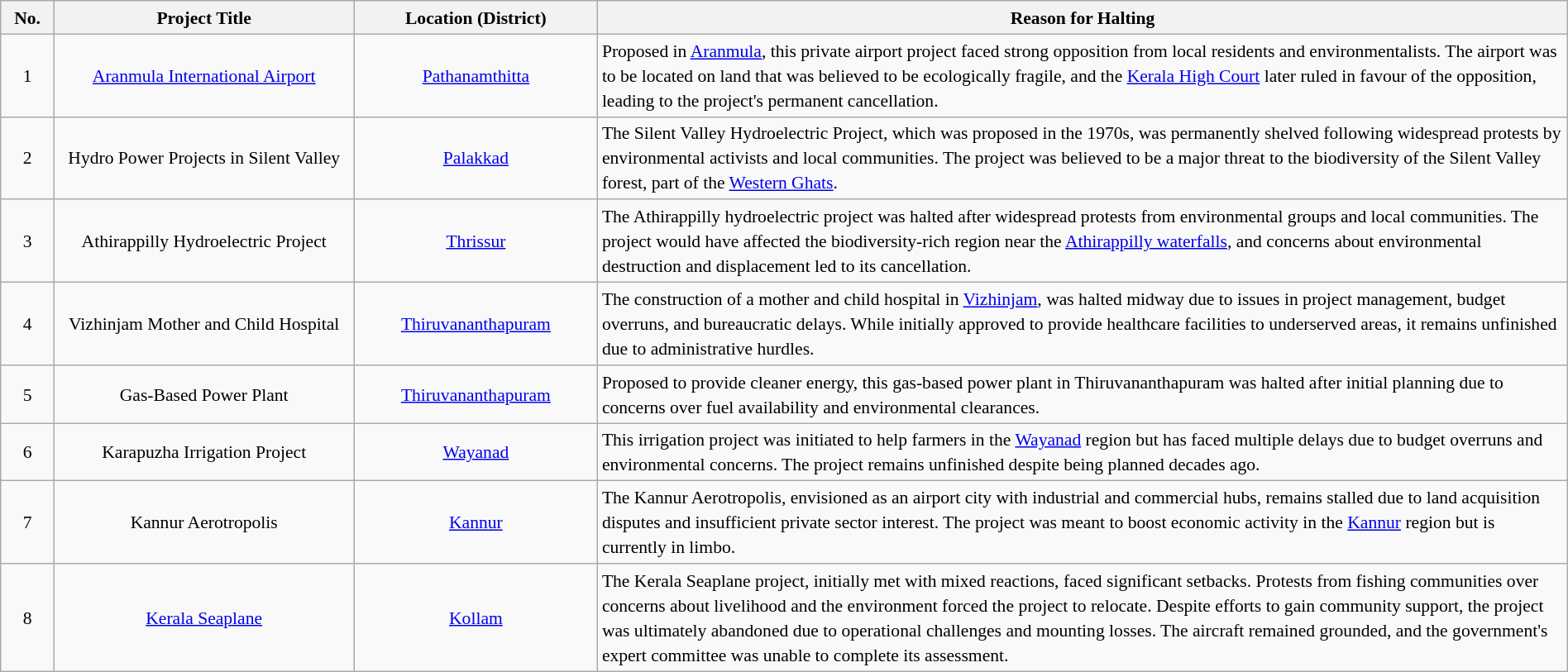<table class="wikitable" style="text-align:center; line-height:20px; font-size:90%; width:100%;">
<tr>
<th width=10px>No.</th>
<th width=150px>Project Title</th>
<th width=10px>Location (District)</th>
<th width=500px>Reason for Halting</th>
</tr>
<tr>
<td>1</td>
<td><a href='#'>Aranmula International Airport</a></td>
<td><a href='#'>Pathanamthitta</a></td>
<td align="left">Proposed in <a href='#'>Aranmula</a>, this private airport project faced strong opposition from local residents and environmentalists. The airport was to be located on land that was believed to be ecologically fragile, and the <a href='#'>Kerala High Court</a> later ruled in favour of the opposition, leading to the project's permanent cancellation.</td>
</tr>
<tr>
<td>2</td>
<td>Hydro Power Projects in Silent Valley</td>
<td><a href='#'>Palakkad</a></td>
<td align="left">The Silent Valley Hydroelectric Project, which was proposed in the 1970s, was permanently shelved following widespread protests by environmental activists and local communities. The project was believed to be a major threat to the biodiversity of the Silent Valley forest, part of the <a href='#'>Western Ghats</a>.</td>
</tr>
<tr>
<td>3</td>
<td>Athirappilly Hydroelectric Project</td>
<td><a href='#'>Thrissur</a></td>
<td align="left">The Athirappilly hydroelectric project was halted after widespread protests from environmental groups and local communities. The project would have affected the biodiversity-rich region near the <a href='#'>Athirappilly waterfalls</a>, and concerns about environmental destruction and displacement led to its cancellation.</td>
</tr>
<tr>
<td>4</td>
<td>Vizhinjam Mother and Child Hospital</td>
<td><a href='#'>Thiruvananthapuram</a></td>
<td align="left">The construction of a mother and child hospital in <a href='#'>Vizhinjam</a>, was halted midway due to issues in project management, budget overruns, and bureaucratic delays. While initially approved to provide healthcare facilities to underserved areas, it remains unfinished due to administrative hurdles.</td>
</tr>
<tr>
<td>5</td>
<td>Gas-Based Power Plant</td>
<td><a href='#'>Thiruvananthapuram</a></td>
<td align="left">Proposed to provide cleaner energy, this gas-based power plant in Thiruvananthapuram was halted after initial planning due to concerns over fuel availability and environmental clearances.</td>
</tr>
<tr>
<td>6</td>
<td>Karapuzha Irrigation Project</td>
<td><a href='#'>Wayanad</a></td>
<td align="left">This irrigation project was initiated to help farmers in the <a href='#'>Wayanad</a> region but has faced multiple delays due to budget overruns and environmental concerns. The project remains unfinished despite being planned decades ago.</td>
</tr>
<tr>
<td>7</td>
<td>Kannur Aerotropolis</td>
<td><a href='#'>Kannur</a></td>
<td align="left">The Kannur Aerotropolis, envisioned as an airport city with industrial and commercial hubs, remains stalled due to land acquisition disputes and insufficient private sector interest. The project was meant to boost economic activity in the <a href='#'>Kannur</a> region but is currently in limbo.</td>
</tr>
<tr>
<td>8</td>
<td><a href='#'>Kerala Seaplane</a></td>
<td><a href='#'>Kollam</a></td>
<td align="left">The Kerala Seaplane project, initially met with mixed reactions, faced significant setbacks. Protests from fishing communities over concerns about livelihood and the environment forced the project to relocate. Despite efforts to gain community support, the project was ultimately abandoned due to operational challenges and mounting losses. The aircraft remained grounded, and the government's expert committee was unable to complete its assessment.</td>
</tr>
</table>
